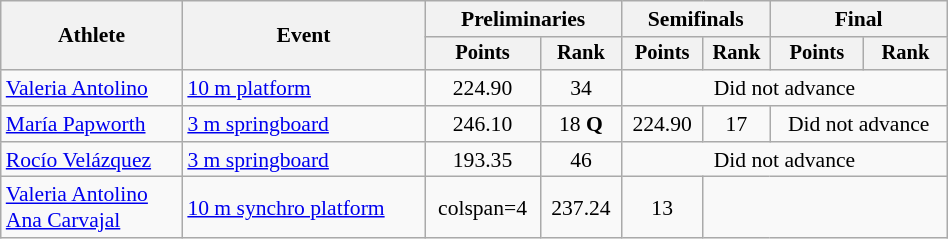<table class="wikitable" style="text-align:center; font-size:90%; width:50%;">
<tr>
<th rowspan=2>Athlete</th>
<th rowspan=2>Event</th>
<th colspan=2>Preliminaries</th>
<th colspan=2>Semifinals</th>
<th colspan=2>Final</th>
</tr>
<tr style="font-size:95%">
<th>Points</th>
<th>Rank</th>
<th>Points</th>
<th>Rank</th>
<th>Points</th>
<th>Rank</th>
</tr>
<tr>
<td align=left><a href='#'>Valeria Antolino</a></td>
<td align=left><a href='#'>10 m platform</a></td>
<td>224.90</td>
<td>34</td>
<td colspan=4>Did not advance</td>
</tr>
<tr>
<td align=left><a href='#'>María Papworth</a></td>
<td align=left><a href='#'>3 m springboard</a></td>
<td>246.10</td>
<td>18 <strong>Q</strong></td>
<td>224.90</td>
<td>17</td>
<td colspan=2>Did not advance</td>
</tr>
<tr>
<td align=left><a href='#'>Rocío Velázquez</a></td>
<td align=left><a href='#'>3 m springboard</a></td>
<td>193.35</td>
<td>46</td>
<td colspan=4>Did not advance</td>
</tr>
<tr>
<td align=left><a href='#'>Valeria Antolino</a><br> <a href='#'>Ana Carvajal</a></td>
<td align=left><a href='#'>10 m synchro platform</a></td>
<td>colspan=4 </td>
<td>237.24</td>
<td>13</td>
</tr>
</table>
